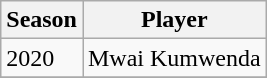<table class="wikitable collapsible">
<tr>
<th>Season</th>
<th>Player</th>
</tr>
<tr>
<td>2020</td>
<td>Mwai Kumwenda</td>
</tr>
<tr>
</tr>
</table>
